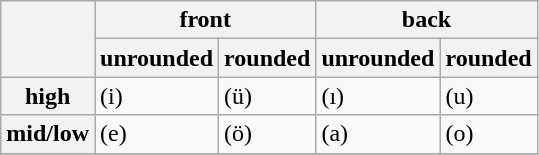<table class="wikitable">
<tr>
<th rowspan="2"></th>
<th colspan="2">front</th>
<th colspan="2">back</th>
</tr>
<tr>
<th>unrounded</th>
<th>rounded</th>
<th>unrounded</th>
<th>rounded</th>
</tr>
<tr>
<th>high</th>
<td> (i)</td>
<td> (ü)</td>
<td> (ı)</td>
<td> (u)</td>
</tr>
<tr>
<th>mid/low</th>
<td> (e)</td>
<td> (ö)</td>
<td> (a)</td>
<td> (o)</td>
</tr>
<tr>
</tr>
</table>
